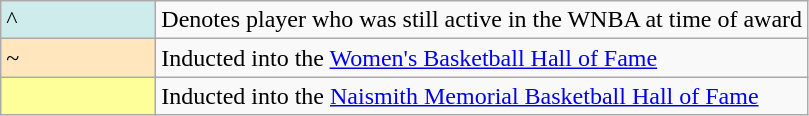<table class="wikitable">
<tr>
<td style="background-color:#CFECEC; border:1px solid #aaaaaa; width:6em">^</td>
<td>Denotes player who was still active in the WNBA at time of award</td>
</tr>
<tr>
<td style="background-color:#FFE6BD; border:1px solid #aaaaaa; width:6em">~</td>
<td>Inducted into the <a href='#'>Women's Basketball Hall of Fame</a></td>
</tr>
<tr>
<td style="background-color:#FFFF99; border:1px solid #aaaaaa; width:6em"></td>
<td>Inducted into the <a href='#'>Naismith Memorial Basketball Hall of Fame</a></td>
</tr>
</table>
